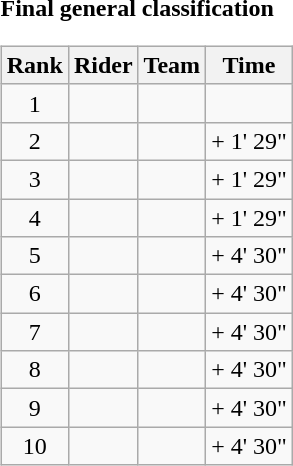<table>
<tr>
<td><strong>Final general classification</strong><br><table class="wikitable">
<tr>
<th scope="col">Rank</th>
<th scope="col">Rider</th>
<th scope="col">Team</th>
<th scope="col">Time</th>
</tr>
<tr>
<td style="text-align:center;">1</td>
<td></td>
<td></td>
<td style="text-align:right;"></td>
</tr>
<tr>
<td style="text-align:center;">2</td>
<td></td>
<td></td>
<td style="text-align:right;">+ 1' 29"</td>
</tr>
<tr>
<td style="text-align:center;">3</td>
<td></td>
<td></td>
<td style="text-align:right;">+ 1' 29"</td>
</tr>
<tr>
<td style="text-align:center;">4</td>
<td></td>
<td></td>
<td style="text-align:right;">+ 1' 29"</td>
</tr>
<tr>
<td style="text-align:center;">5</td>
<td></td>
<td></td>
<td style="text-align:right;">+ 4' 30"</td>
</tr>
<tr>
<td style="text-align:center;">6</td>
<td></td>
<td></td>
<td style="text-align:right;">+ 4' 30"</td>
</tr>
<tr>
<td style="text-align:center;">7</td>
<td></td>
<td></td>
<td style="text-align:right;">+ 4' 30"</td>
</tr>
<tr>
<td style="text-align:center;">8</td>
<td></td>
<td></td>
<td style="text-align:right;">+ 4' 30"</td>
</tr>
<tr>
<td style="text-align:center;">9</td>
<td></td>
<td></td>
<td style="text-align:right;">+ 4' 30"</td>
</tr>
<tr>
<td style="text-align:center;">10</td>
<td></td>
<td></td>
<td style="text-align:right;">+ 4' 30"</td>
</tr>
</table>
</td>
</tr>
</table>
